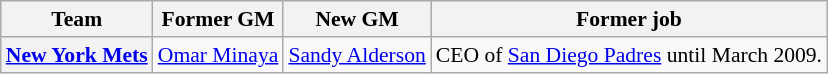<table class="wikitable" style="font-size:90%;">
<tr>
<th>Team</th>
<th>Former GM</th>
<th>New GM</th>
<th>Former job</th>
</tr>
<tr>
<th><a href='#'>New York Mets</a></th>
<td><a href='#'>Omar Minaya</a></td>
<td><a href='#'>Sandy Alderson</a></td>
<td>CEO of <a href='#'>San Diego Padres</a> until March 2009.</td>
</tr>
</table>
